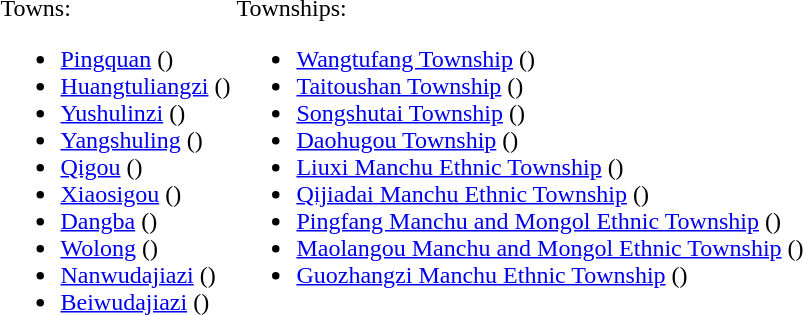<table>
<tr>
<td valign=top><br>Towns:<ul><li><a href='#'>Pingquan</a> ()</li><li><a href='#'>Huangtuliangzi</a> ()</li><li><a href='#'>Yushulinzi</a> ()</li><li><a href='#'>Yangshuling</a> ()</li><li><a href='#'>Qigou</a> ()</li><li><a href='#'>Xiaosigou</a> ()</li><li><a href='#'>Dangba</a> ()</li><li><a href='#'>Wolong</a> ()</li><li><a href='#'>Nanwudajiazi</a> ()</li><li><a href='#'>Beiwudajiazi</a> ()</li></ul></td>
<td valign=top><br>Townships:<ul><li><a href='#'>Wangtufang Township</a> ()</li><li><a href='#'>Taitoushan Township</a> ()</li><li><a href='#'>Songshutai Township</a> ()</li><li><a href='#'>Daohugou Township</a> ()</li><li><a href='#'>Liuxi Manchu Ethnic Township</a> ()</li><li><a href='#'>Qijiadai Manchu Ethnic Township</a> ()</li><li><a href='#'>Pingfang Manchu and Mongol Ethnic Township</a> ()</li><li><a href='#'>Maolangou Manchu and Mongol Ethnic Township</a> ()</li><li><a href='#'>Guozhangzi Manchu Ethnic Township</a> ()</li></ul></td>
</tr>
</table>
